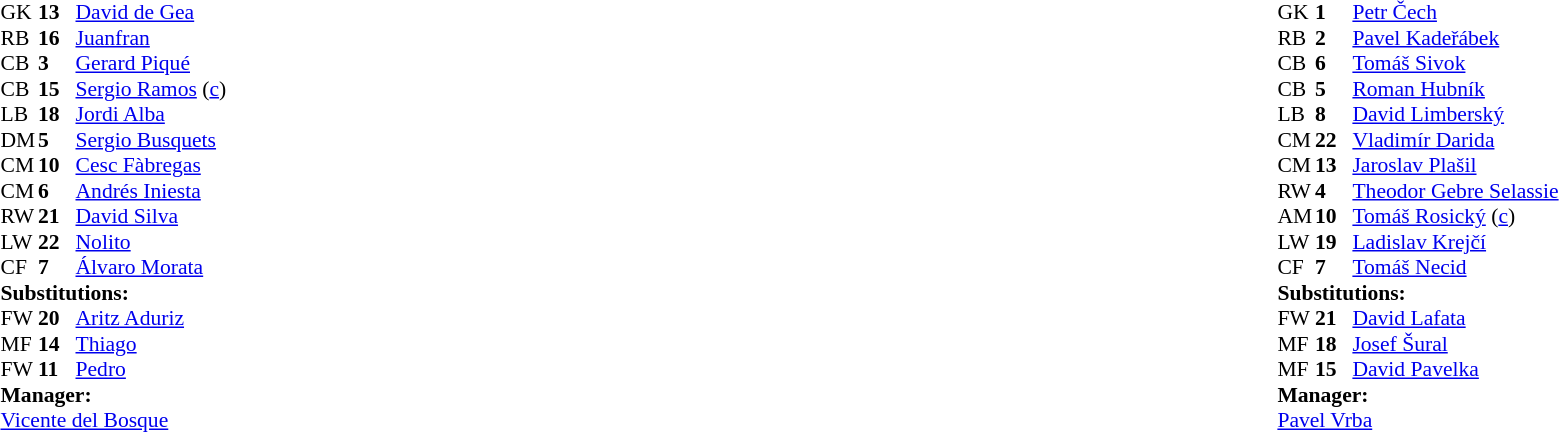<table style="width:100%;">
<tr>
<td style="vertical-align:top; width:40%;"><br><table style="font-size:90%" cellspacing="0" cellpadding="0">
<tr>
<th width="25"></th>
<th width="25"></th>
</tr>
<tr>
<td>GK</td>
<td><strong>13</strong></td>
<td><a href='#'>David de Gea</a></td>
</tr>
<tr>
<td>RB</td>
<td><strong>16</strong></td>
<td><a href='#'>Juanfran</a></td>
</tr>
<tr>
<td>CB</td>
<td><strong>3</strong></td>
<td><a href='#'>Gerard Piqué</a></td>
</tr>
<tr>
<td>CB</td>
<td><strong>15</strong></td>
<td><a href='#'>Sergio Ramos</a> (<a href='#'>c</a>)</td>
</tr>
<tr>
<td>LB</td>
<td><strong>18</strong></td>
<td><a href='#'>Jordi Alba</a></td>
</tr>
<tr>
<td>DM</td>
<td><strong>5</strong></td>
<td><a href='#'>Sergio Busquets</a></td>
</tr>
<tr>
<td>CM</td>
<td><strong>10</strong></td>
<td><a href='#'>Cesc Fàbregas</a></td>
<td></td>
<td></td>
</tr>
<tr>
<td>CM</td>
<td><strong>6</strong></td>
<td><a href='#'>Andrés Iniesta</a></td>
</tr>
<tr>
<td>RW</td>
<td><strong>21</strong></td>
<td><a href='#'>David Silva</a></td>
</tr>
<tr>
<td>LW</td>
<td><strong>22</strong></td>
<td><a href='#'>Nolito</a></td>
<td></td>
<td></td>
</tr>
<tr>
<td>CF</td>
<td><strong>7</strong></td>
<td><a href='#'>Álvaro Morata</a></td>
<td></td>
<td></td>
</tr>
<tr>
<td colspan=3><strong>Substitutions:</strong></td>
</tr>
<tr>
<td>FW</td>
<td><strong>20</strong></td>
<td><a href='#'>Aritz Aduriz</a></td>
<td></td>
<td></td>
</tr>
<tr>
<td>MF</td>
<td><strong>14</strong></td>
<td><a href='#'>Thiago</a></td>
<td></td>
<td></td>
</tr>
<tr>
<td>FW</td>
<td><strong>11</strong></td>
<td><a href='#'>Pedro</a></td>
<td></td>
<td></td>
</tr>
<tr>
<td colspan=3><strong>Manager:</strong></td>
</tr>
<tr>
<td colspan=3><a href='#'>Vicente del Bosque</a></td>
</tr>
</table>
</td>
<td valign="top"></td>
<td style="vertical-align:top; width:50%;"><br><table style="font-size:90%; margin:auto;" cellspacing="0" cellpadding="0">
<tr>
<th width=25></th>
<th width=25></th>
</tr>
<tr>
<td>GK</td>
<td><strong>1</strong></td>
<td><a href='#'>Petr Čech</a></td>
</tr>
<tr>
<td>RB</td>
<td><strong>2</strong></td>
<td><a href='#'>Pavel Kadeřábek</a></td>
</tr>
<tr>
<td>CB</td>
<td><strong>6</strong></td>
<td><a href='#'>Tomáš Sivok</a></td>
</tr>
<tr>
<td>CB</td>
<td><strong>5</strong></td>
<td><a href='#'>Roman Hubník</a></td>
</tr>
<tr>
<td>LB</td>
<td><strong>8</strong></td>
<td><a href='#'>David Limberský</a></td>
<td></td>
</tr>
<tr>
<td>CM</td>
<td><strong>22</strong></td>
<td><a href='#'>Vladimír Darida</a></td>
</tr>
<tr>
<td>CM</td>
<td><strong>13</strong></td>
<td><a href='#'>Jaroslav Plašil</a></td>
</tr>
<tr>
<td>RW</td>
<td><strong>4</strong></td>
<td><a href='#'>Theodor Gebre Selassie</a></td>
<td></td>
<td></td>
</tr>
<tr>
<td>AM</td>
<td><strong>10</strong></td>
<td><a href='#'>Tomáš Rosický</a> (<a href='#'>c</a>)</td>
<td></td>
<td></td>
</tr>
<tr>
<td>LW</td>
<td><strong>19</strong></td>
<td><a href='#'>Ladislav Krejčí</a></td>
</tr>
<tr>
<td>CF</td>
<td><strong>7</strong></td>
<td><a href='#'>Tomáš Necid</a></td>
<td></td>
<td></td>
</tr>
<tr>
<td colspan=3><strong>Substitutions:</strong></td>
</tr>
<tr>
<td>FW</td>
<td><strong>21</strong></td>
<td><a href='#'>David Lafata</a></td>
<td></td>
<td></td>
</tr>
<tr>
<td>MF</td>
<td><strong>18</strong></td>
<td><a href='#'>Josef Šural</a></td>
<td></td>
<td></td>
</tr>
<tr>
<td>MF</td>
<td><strong>15</strong></td>
<td><a href='#'>David Pavelka</a></td>
<td></td>
<td></td>
</tr>
<tr>
<td colspan=3><strong>Manager:</strong></td>
</tr>
<tr>
<td colspan=3><a href='#'>Pavel Vrba</a></td>
</tr>
</table>
</td>
</tr>
</table>
